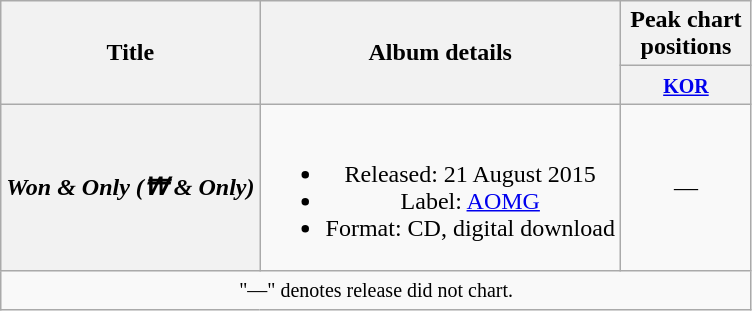<table class="wikitable plainrowheaders" style="text-align:center;">
<tr>
<th scope="col" rowspan="2">Title</th>
<th scope="col" rowspan="2">Album details</th>
<th scope="col" colspan="1" style="width:5em;">Peak chart positions</th>
</tr>
<tr>
<th><small><a href='#'>KOR</a></small><br></th>
</tr>
<tr>
<th scope="row"><em>Won & Only (₩ & Only)</em></th>
<td><br><ul><li>Released: 21 August 2015</li><li>Label: <a href='#'>AOMG</a></li><li>Format: CD, digital download</li></ul></td>
<td>—</td>
</tr>
<tr>
<td colspan="3"><small>"—" denotes release did not chart.</small></td>
</tr>
</table>
